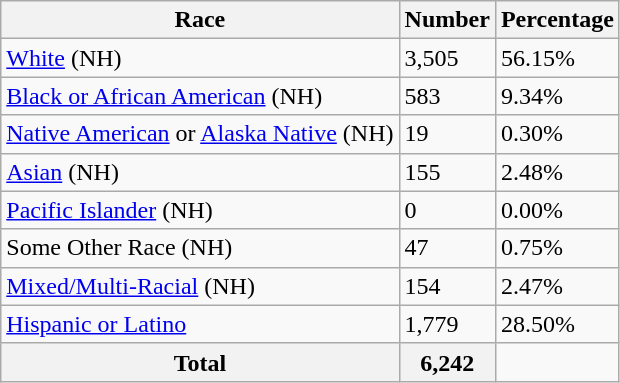<table class="wikitable">
<tr>
<th>Race</th>
<th>Number</th>
<th>Percentage</th>
</tr>
<tr>
<td><a href='#'>White</a> (NH)</td>
<td>3,505</td>
<td>56.15%</td>
</tr>
<tr>
<td><a href='#'>Black or African American</a> (NH)</td>
<td>583</td>
<td>9.34%</td>
</tr>
<tr>
<td><a href='#'>Native American</a> or <a href='#'>Alaska Native</a> (NH)</td>
<td>19</td>
<td>0.30%</td>
</tr>
<tr>
<td><a href='#'>Asian</a> (NH)</td>
<td>155</td>
<td>2.48%</td>
</tr>
<tr>
<td><a href='#'>Pacific Islander</a> (NH)</td>
<td>0</td>
<td>0.00%</td>
</tr>
<tr>
<td>Some Other Race (NH)</td>
<td>47</td>
<td>0.75%</td>
</tr>
<tr>
<td><a href='#'>Mixed/Multi-Racial</a> (NH)</td>
<td>154</td>
<td>2.47%</td>
</tr>
<tr>
<td><a href='#'>Hispanic or Latino</a></td>
<td>1,779</td>
<td>28.50%</td>
</tr>
<tr>
<th>Total</th>
<th>6,242</th>
<td></td>
</tr>
</table>
